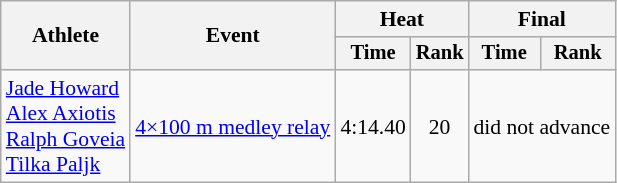<table class=wikitable style="font-size:90%">
<tr>
<th rowspan="2">Athlete</th>
<th rowspan="2">Event</th>
<th colspan="2">Heat</th>
<th colspan="2">Final</th>
</tr>
<tr style="font-size:95%">
<th>Time</th>
<th>Rank</th>
<th>Time</th>
<th>Rank</th>
</tr>
<tr align=center>
<td align=left><a href='#'>Jade Howard</a><br><a href='#'>Alex Axiotis</a><br><a href='#'>Ralph Goveia</a><br><a href='#'>Tilka Paljk</a></td>
<td align=left><a href='#'>4×100 m medley relay</a></td>
<td>4:14.40</td>
<td>20</td>
<td colspan=2>did not advance</td>
</tr>
</table>
